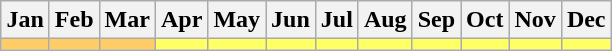<table class="wikitable" style="margin:1em auto;">
<tr>
<th>Jan</th>
<th>Feb</th>
<th>Mar</th>
<th>Apr</th>
<th>May</th>
<th>Jun</th>
<th>Jul</th>
<th>Aug</th>
<th>Sep</th>
<th>Oct</th>
<th>Nov</th>
<th>Dec</th>
</tr>
<tr>
<td style="background:#fc6; color:black;"><small></small></td>
<td style="background:#fc6; color:black;"><small></small></td>
<td style="background:#fc6; color:black;"><small></small></td>
<td style="background:#ff6; color:black;"><small></small></td>
<td style="background:#ff6; color:black;"><small></small></td>
<td style="background:#ff6; color:black;"><small></small></td>
<td style="background:#ff6; color:black;"><small></small></td>
<td style="background:#ff6; color:black;"><small></small></td>
<td style="background:#ff6; color:black;"><small></small></td>
<td style="background:#ff6; color:black;"><small></small></td>
<td style="background:#ff6; color:black;"><small></small></td>
<td style="background:#ff6; color:black;"><small></small></td>
</tr>
</table>
